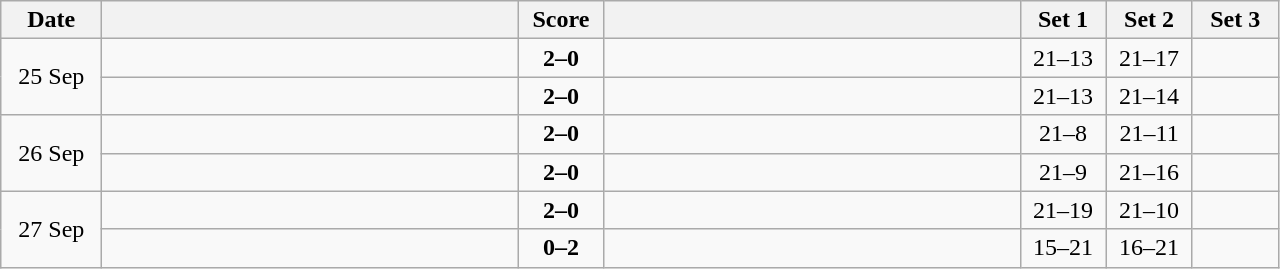<table class="wikitable" style="text-align: center;">
<tr>
<th width="60">Date</th>
<th align="right" width="270"></th>
<th width="50">Score</th>
<th align="left" width="270"></th>
<th width="50">Set 1</th>
<th width="50">Set 2</th>
<th width="50">Set 3</th>
</tr>
<tr>
<td rowspan=2>25 Sep</td>
<td align=left><strong></strong></td>
<td align=center><strong>2–0</strong></td>
<td align=left></td>
<td>21–13</td>
<td>21–17</td>
<td></td>
</tr>
<tr>
<td align=left><strong></strong></td>
<td align=center><strong>2–0</strong></td>
<td align=left></td>
<td>21–13</td>
<td>21–14</td>
<td></td>
</tr>
<tr>
<td rowspan=2>26 Sep</td>
<td align=left><strong></strong></td>
<td align=center><strong>2–0</strong></td>
<td align=left></td>
<td>21–8</td>
<td>21–11</td>
<td></td>
</tr>
<tr>
<td align=left><strong></strong></td>
<td align=center><strong>2–0</strong></td>
<td align=left></td>
<td>21–9</td>
<td>21–16</td>
<td></td>
</tr>
<tr>
<td rowspan=2>27 Sep</td>
<td align=left><strong></strong></td>
<td align=center><strong>2–0</strong></td>
<td align=left></td>
<td>21–19</td>
<td>21–10</td>
<td></td>
</tr>
<tr>
<td align=left></td>
<td align=center><strong>0–2</strong></td>
<td align=left><strong></strong></td>
<td>15–21</td>
<td>16–21</td>
<td></td>
</tr>
</table>
